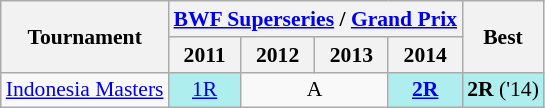<table class="wikitable" style="font-size: 90%; text-align:center">
<tr>
<th rowspan="2">Tournament</th>
<th colspan="4"><a href='#'>BWF Superseries</a> / <a href='#'>Grand Prix</a></th>
<th rowspan="2">Best</th>
</tr>
<tr>
<th>2011</th>
<th>2012</th>
<th>2013</th>
<th>2014</th>
</tr>
<tr>
<td align=left><a href='#'>Indonesia Masters</a></td>
<td bgcolor=AFEEEE><a href='#'>1R</a></td>
<td colspan="2">A</td>
<td bgcolor=AFEEEE><strong><a href='#'>2R</a></strong></td>
<td bgcolor=AFEEEE><strong>2R</strong> ('14)</td>
</tr>
</table>
